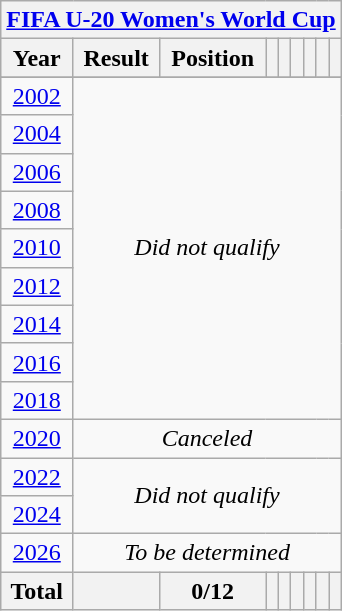<table class="wikitable" style="text-align: center;">
<tr>
<th colspan=9><a href='#'>FIFA U-20 Women's World Cup</a></th>
</tr>
<tr>
<th>Year</th>
<th>Result</th>
<th>Position</th>
<th></th>
<th></th>
<th></th>
<th></th>
<th></th>
<th></th>
</tr>
<tr>
</tr>
<tr>
<td> <a href='#'>2002</a></td>
<td rowspan= 9 colspan=8><em>Did not qualify</em></td>
</tr>
<tr>
<td> <a href='#'>2004</a></td>
</tr>
<tr>
<td> <a href='#'>2006</a></td>
</tr>
<tr>
<td> <a href='#'>2008</a></td>
</tr>
<tr>
<td> <a href='#'>2010</a></td>
</tr>
<tr>
<td> <a href='#'>2012</a></td>
</tr>
<tr>
<td> <a href='#'>2014</a></td>
</tr>
<tr>
<td> <a href='#'>2016</a></td>
</tr>
<tr>
<td> <a href='#'>2018</a></td>
</tr>
<tr>
<td> <a href='#'>2020</a></td>
<td colspan=8><em>Canceled </em></td>
</tr>
<tr>
<td> <a href='#'>2022</a></td>
<td rowspan=2 colspan=8><em>Did not qualify</em></td>
</tr>
<tr>
<td> <a href='#'>2024</a></td>
</tr>
<tr>
<td> <a href='#'>2026</a></td>
<td colspan=8><em>To be determined</em></td>
</tr>
<tr>
<th><strong>Total</strong></th>
<th></th>
<th>0/12</th>
<th></th>
<th></th>
<th></th>
<th></th>
<th></th>
<th></th>
</tr>
</table>
